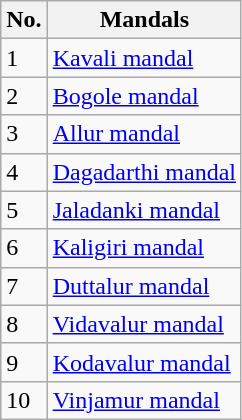<table class="wikitable">
<tr>
<th>No.</th>
<th>Mandals</th>
</tr>
<tr>
<td>1</td>
<td><a href='#'>Kavali mandal</a></td>
</tr>
<tr>
<td>2</td>
<td><a href='#'>Bogole mandal</a></td>
</tr>
<tr>
<td>3</td>
<td><a href='#'>Allur mandal</a></td>
</tr>
<tr>
<td>4</td>
<td><a href='#'>Dagadarthi mandal</a></td>
</tr>
<tr>
<td>5</td>
<td><a href='#'>Jaladanki mandal</a></td>
</tr>
<tr>
<td>6</td>
<td><a href='#'>Kaligiri mandal</a></td>
</tr>
<tr>
<td>7</td>
<td><a href='#'>Duttalur mandal</a></td>
</tr>
<tr>
<td>8</td>
<td><a href='#'>Vidavalur mandal</a></td>
</tr>
<tr>
<td>9</td>
<td><a href='#'>Kodavalur mandal</a></td>
</tr>
<tr>
<td>10</td>
<td><a href='#'>Vinjamur mandal</a></td>
</tr>
</table>
